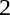<table cellspacing=0 cellpadding=0>
<tr>
<td><div>2 </div></td>
<td style="font-size: 95%"></td>
</tr>
</table>
